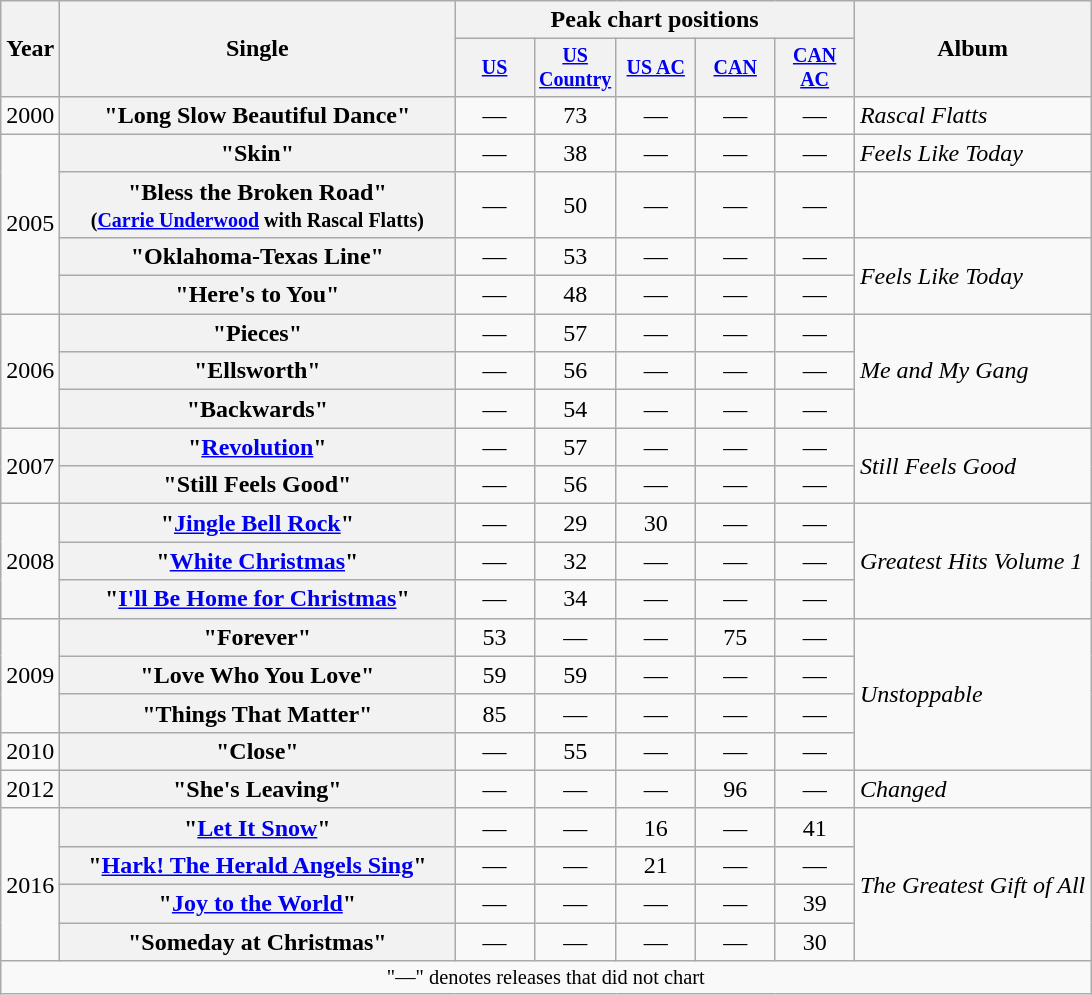<table class="wikitable plainrowheaders" style="text-align:center;">
<tr>
<th rowspan="2">Year</th>
<th rowspan="2" style="width:16em;">Single</th>
<th colspan="5">Peak chart positions</th>
<th rowspan="2">Album</th>
</tr>
<tr style="font-size:smaller;">
<th style="width:3.5em;"><a href='#'>US</a><br></th>
<th style="width:3.5em;"><a href='#'>US Country</a><br></th>
<th style="width:3.5em;"><a href='#'>US AC</a><br></th>
<th style="width:3.5em;"><a href='#'>CAN</a><br></th>
<th style="width:3.5em;"><a href='#'>CAN AC</a><br></th>
</tr>
<tr>
<td>2000</td>
<th scope="row">"Long Slow Beautiful Dance"</th>
<td>—</td>
<td>73</td>
<td>—</td>
<td>—</td>
<td>—</td>
<td align="left"><em>Rascal Flatts</em></td>
</tr>
<tr>
<td rowspan="4">2005</td>
<th scope="row">"Skin"</th>
<td>—</td>
<td>38</td>
<td>—</td>
<td>—</td>
<td>—</td>
<td align="left"><em>Feels Like Today</em></td>
</tr>
<tr>
<th scope="row">"Bless the Broken Road"<br><small>(<a href='#'>Carrie Underwood</a> with Rascal Flatts)</small></th>
<td>—</td>
<td>50</td>
<td>—</td>
<td>—</td>
<td>—</td>
<td></td>
</tr>
<tr>
<th scope="row">"Oklahoma-Texas Line"</th>
<td>—</td>
<td>53</td>
<td>—</td>
<td>—</td>
<td>—</td>
<td align="left" rowspan="2"><em>Feels Like Today</em></td>
</tr>
<tr>
<th scope="row">"Here's to You"</th>
<td>—</td>
<td>48</td>
<td>—</td>
<td>—</td>
<td>—</td>
</tr>
<tr>
<td rowspan="3">2006</td>
<th scope="row">"Pieces"</th>
<td>—</td>
<td>57</td>
<td>—</td>
<td>—</td>
<td>—</td>
<td align="left" rowspan="3"><em>Me and My Gang</em></td>
</tr>
<tr>
<th scope="row">"Ellsworth"</th>
<td>—</td>
<td>56</td>
<td>—</td>
<td>—</td>
<td>—</td>
</tr>
<tr>
<th scope="row">"Backwards"</th>
<td>—</td>
<td>54</td>
<td>—</td>
<td>—</td>
<td>—</td>
</tr>
<tr>
<td rowspan="2">2007</td>
<th scope="row">"<a href='#'>Revolution</a>"</th>
<td>—</td>
<td>57</td>
<td>—</td>
<td>—</td>
<td>—</td>
<td align="left" rowspan="2"><em>Still Feels Good</em></td>
</tr>
<tr>
<th scope="row">"Still Feels Good"</th>
<td>—</td>
<td>56</td>
<td>—</td>
<td>—</td>
<td>—</td>
</tr>
<tr>
<td rowspan="3">2008</td>
<th scope="row">"<a href='#'>Jingle Bell Rock</a>"</th>
<td>—</td>
<td>29</td>
<td>30</td>
<td>—</td>
<td>—</td>
<td align="left" rowspan="3"><em>Greatest Hits Volume 1</em></td>
</tr>
<tr>
<th scope="row">"<a href='#'>White Christmas</a>"</th>
<td>—</td>
<td>32</td>
<td>—</td>
<td>—</td>
<td>—</td>
</tr>
<tr>
<th scope="row">"<a href='#'>I'll Be Home for Christmas</a>"</th>
<td>—</td>
<td>34</td>
<td>—</td>
<td>—</td>
<td>—</td>
</tr>
<tr>
<td rowspan="3">2009</td>
<th scope="row">"Forever"</th>
<td>53</td>
<td>—</td>
<td>—</td>
<td>75</td>
<td>—</td>
<td align="left" rowspan="4"><em>Unstoppable</em></td>
</tr>
<tr>
<th scope="row">"Love Who You Love"</th>
<td>59</td>
<td>59</td>
<td>—</td>
<td>—</td>
<td>—</td>
</tr>
<tr>
<th scope="row">"Things That Matter"</th>
<td>85</td>
<td>—</td>
<td>—</td>
<td>—</td>
<td>—</td>
</tr>
<tr>
<td>2010</td>
<th scope="row">"Close"</th>
<td>—</td>
<td>55</td>
<td>—</td>
<td>—</td>
<td>—</td>
</tr>
<tr>
<td>2012</td>
<th scope="row">"She's Leaving"</th>
<td>—</td>
<td>—</td>
<td>—</td>
<td>96</td>
<td>—</td>
<td align="left"><em>Changed</em></td>
</tr>
<tr>
<td rowspan="4">2016</td>
<th scope="row">"<a href='#'>Let It Snow</a>"</th>
<td>—</td>
<td>—</td>
<td>16</td>
<td>—</td>
<td>41</td>
<td rowspan="4" align="left"><em>The Greatest Gift of All</em></td>
</tr>
<tr>
<th scope="row">"<a href='#'>Hark! The Herald Angels Sing</a>"</th>
<td>—</td>
<td>—</td>
<td>21</td>
<td>—</td>
<td>—</td>
</tr>
<tr>
<th scope="row">"<a href='#'>Joy to the World</a>"</th>
<td>—</td>
<td>—</td>
<td>—</td>
<td>—</td>
<td>39</td>
</tr>
<tr>
<th scope="row">"Someday at Christmas"</th>
<td>—</td>
<td>—</td>
<td>—</td>
<td>—</td>
<td>30</td>
</tr>
<tr>
<td colspan="10" style="font-size:85%">"—" denotes releases that did not chart</td>
</tr>
</table>
